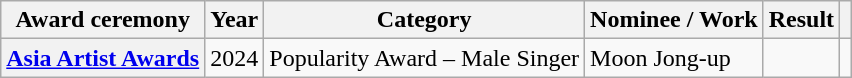<table class="wikitable plainrowheaders sortable">
<tr>
<th scope="col">Award ceremony</th>
<th scope="col">Year</th>
<th scope="col">Category</th>
<th scope="col">Nominee / Work</th>
<th scope="col">Result</th>
<th scope="col" class="unsortable"></th>
</tr>
<tr>
<th scope="row"><a href='#'>Asia Artist Awards</a></th>
<td>2024</td>
<td>Popularity Award – Male Singer</td>
<td>Moon Jong-up</td>
<td></td>
<td></td>
</tr>
</table>
